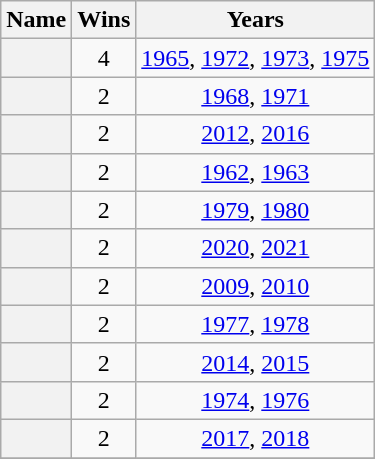<table class="sortable wikitable plainrowheaders" style="text-align:center">
<tr>
<th scope=col>Name</th>
<th scope=col data-sort-type=number>Wins</th>
<th scope=col>Years</th>
</tr>
<tr>
<th scope=row></th>
<td>4</td>
<td><a href='#'>1965</a>, <a href='#'>1972</a>, <a href='#'>1973</a>, <a href='#'>1975</a></td>
</tr>
<tr>
<th scope=row></th>
<td>2</td>
<td><a href='#'>1968</a>, <a href='#'>1971</a></td>
</tr>
<tr>
<th scope=row></th>
<td>2</td>
<td><a href='#'>2012</a>, <a href='#'>2016</a></td>
</tr>
<tr>
<th scope=row></th>
<td>2</td>
<td><a href='#'>1962</a>, <a href='#'>1963</a></td>
</tr>
<tr>
<th scope=row></th>
<td>2</td>
<td><a href='#'>1979</a>, <a href='#'>1980</a></td>
</tr>
<tr>
<th scope="row"></th>
<td>2</td>
<td><a href='#'>2020</a>, <a href='#'>2021</a></td>
</tr>
<tr>
<th scope=row></th>
<td>2</td>
<td><a href='#'>2009</a>, <a href='#'>2010</a></td>
</tr>
<tr>
<th scope=row></th>
<td>2</td>
<td><a href='#'>1977</a>, <a href='#'>1978</a></td>
</tr>
<tr>
<th scope=row></th>
<td>2</td>
<td><a href='#'>2014</a>, <a href='#'>2015</a></td>
</tr>
<tr>
<th scope=row></th>
<td>2</td>
<td><a href='#'>1974</a>, <a href='#'>1976</a></td>
</tr>
<tr>
<th scope=row></th>
<td>2</td>
<td><a href='#'>2017</a>, <a href='#'>2018</a></td>
</tr>
<tr>
</tr>
</table>
